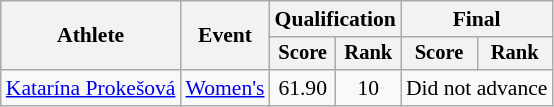<table class="wikitable" style="font-size:90%">
<tr>
<th rowspan="2">Athlete</th>
<th rowspan="2">Event</th>
<th colspan="2">Qualification</th>
<th colspan="2">Final</th>
</tr>
<tr style="font-size:95%">
<th>Score</th>
<th>Rank</th>
<th>Score</th>
<th>Rank</th>
</tr>
<tr align=center>
<td align=left><a href='#'>Katarína Prokešová</a></td>
<td align=left><a href='#'>Women's</a></td>
<td>61.90</td>
<td>10</td>
<td colspan=2>Did not advance</td>
</tr>
</table>
